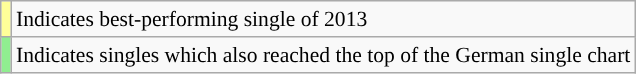<table class="wikitable" style="font-size:90%">
<tr>
<td style="background-color:#FFFF99"></td>
<td>Indicates best-performing single of 2013</td>
</tr>
<tr>
<td style="background-color:lightgreen"></td>
<td>Indicates singles which also reached the top of the German single chart</td>
</tr>
</table>
